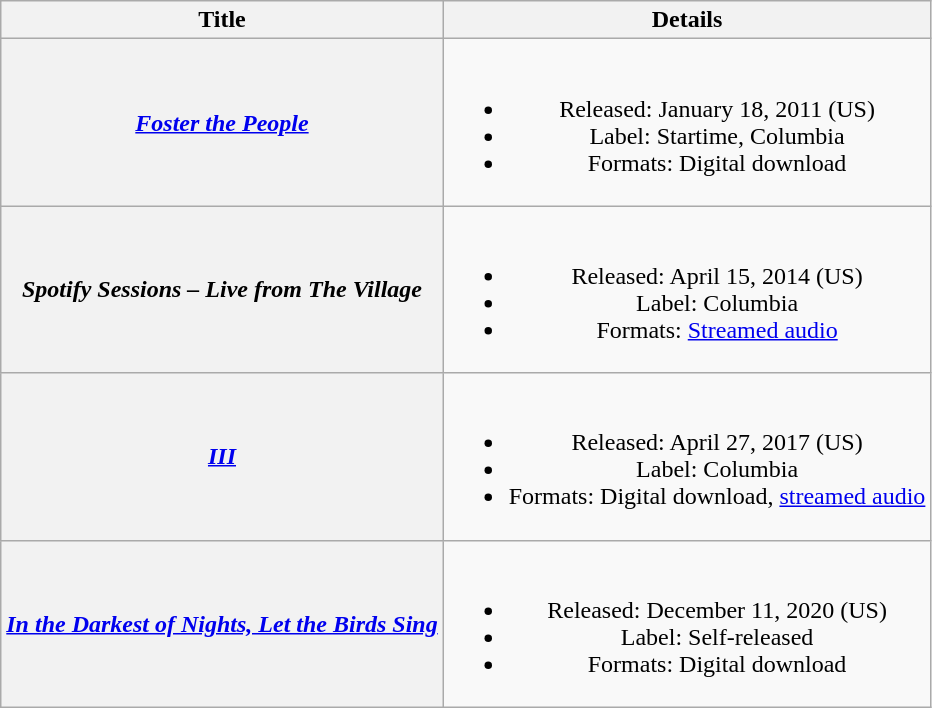<table class="wikitable plainrowheaders" style="text-align:center;">
<tr>
<th scope="col">Title</th>
<th scope="col">Details</th>
</tr>
<tr>
<th scope="row"><em><a href='#'>Foster the People</a></em></th>
<td><br><ul><li>Released: January 18, 2011 <span>(US)</span></li><li>Label: Startime, Columbia</li><li>Formats: Digital download</li></ul></td>
</tr>
<tr>
<th scope="row"><em>Spotify Sessions – Live from The Village</em></th>
<td><br><ul><li>Released: April 15, 2014 <span>(US)</span></li><li>Label: Columbia</li><li>Formats: <a href='#'>Streamed audio</a></li></ul></td>
</tr>
<tr>
<th scope="row"><em><a href='#'>III</a></em></th>
<td><br><ul><li>Released: April 27, 2017 <span>(US)</span></li><li>Label: Columbia</li><li>Formats: Digital download, <a href='#'>streamed audio</a></li></ul></td>
</tr>
<tr>
<th scope="row"><em><a href='#'>In the Darkest of Nights, Let the Birds Sing</a></em></th>
<td><br><ul><li>Released: December 11, 2020 <span>(US)</span></li><li>Label: Self-released</li><li>Formats: Digital download</li></ul></td>
</tr>
</table>
